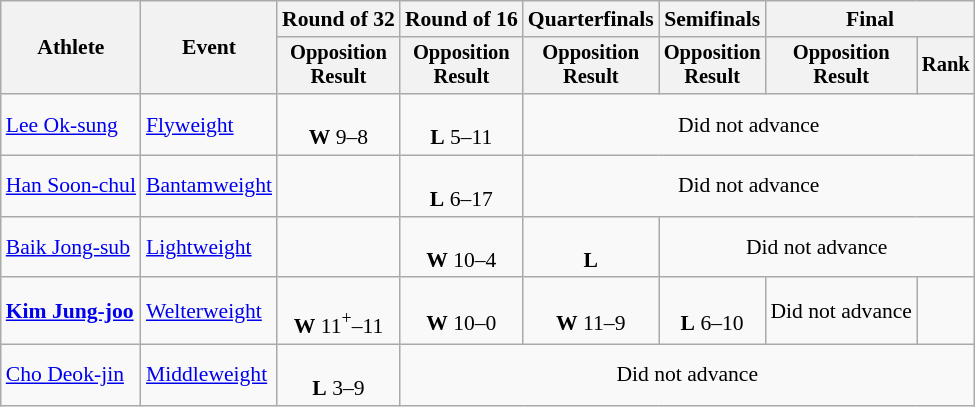<table class="wikitable" style="font-size:90%">
<tr>
<th rowspan="2">Athlete</th>
<th rowspan="2">Event</th>
<th>Round of 32</th>
<th>Round of 16</th>
<th>Quarterfinals</th>
<th>Semifinals</th>
<th colspan=2>Final</th>
</tr>
<tr style="font-size:95%">
<th>Opposition<br>Result</th>
<th>Opposition<br>Result</th>
<th>Opposition<br>Result</th>
<th>Opposition<br>Result</th>
<th>Opposition<br>Result</th>
<th>Rank</th>
</tr>
<tr align=center>
<td align=left><a href='#'>Lee Ok-sung</a></td>
<td align=left><a href='#'>Flyweight</a></td>
<td><br><strong>W</strong> 9–8</td>
<td><br><strong>L</strong> 5–11</td>
<td colspan=4>Did not advance</td>
</tr>
<tr align=center>
<td align=left><a href='#'>Han Soon-chul</a></td>
<td align=left><a href='#'>Bantamweight</a></td>
<td></td>
<td><br><strong>L</strong> 6–17</td>
<td colspan=4>Did not advance</td>
</tr>
<tr align=center>
<td align=left><a href='#'>Baik Jong-sub</a></td>
<td align=left><a href='#'>Lightweight</a></td>
<td></td>
<td><br><strong>W</strong> 10–4</td>
<td><br><strong>L</strong> </td>
<td colspan=3>Did not advance</td>
</tr>
<tr align=center>
<td align=left><strong><a href='#'>Kim Jung-joo</a></strong></td>
<td align=left><a href='#'>Welterweight</a></td>
<td><br><strong>W</strong> 11<sup>+</sup>–11</td>
<td><br><strong>W</strong> 10–0</td>
<td><br><strong>W</strong> 11–9</td>
<td><br><strong>L</strong> 6–10</td>
<td>Did not advance</td>
<td></td>
</tr>
<tr align=center>
<td align=left><a href='#'>Cho Deok-jin</a></td>
<td align=left><a href='#'>Middleweight</a></td>
<td><br><strong>L</strong> 3–9</td>
<td colspan=5>Did not advance</td>
</tr>
</table>
